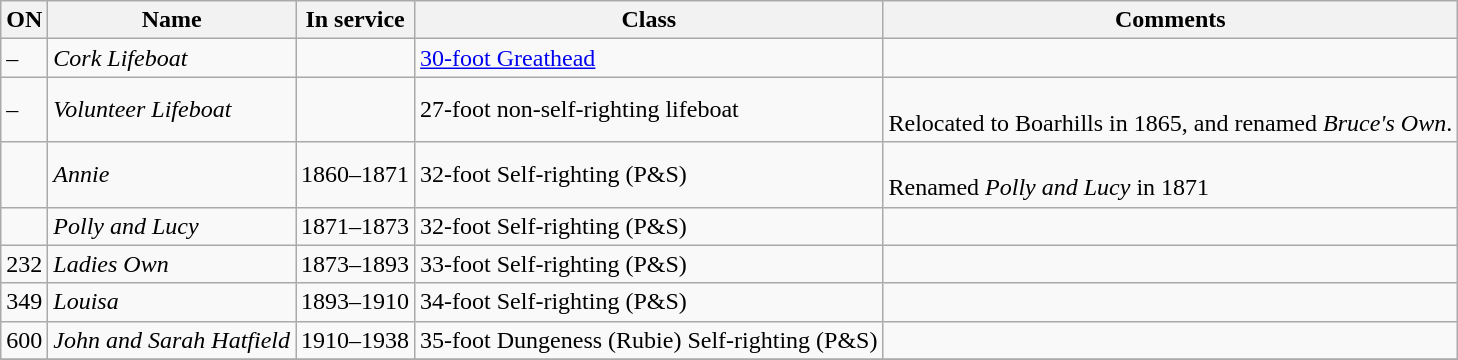<table class="wikitable">
<tr>
<th>ON</th>
<th>Name</th>
<th>In service</th>
<th>Class</th>
<th>Comments</th>
</tr>
<tr>
<td>–</td>
<td><em>Cork Lifeboat</em></td>
<td></td>
<td><a href='#'>30-foot Greathead</a></td>
<td></td>
</tr>
<tr>
<td>–</td>
<td><em>Volunteer Lifeboat</em></td>
<td></td>
<td>27-foot non-self-righting lifeboat</td>
<td><br>Relocated to Boarhills in 1865, and renamed <em>Bruce's Own</em>.</td>
</tr>
<tr>
<td></td>
<td><em>Annie</em></td>
<td>1860–1871</td>
<td>32-foot Self-righting (P&S)</td>
<td><br>Renamed <em>Polly and Lucy</em> in 1871</td>
</tr>
<tr>
<td></td>
<td><em>Polly and Lucy</em></td>
<td>1871–1873</td>
<td>32-foot Self-righting (P&S)</td>
<td></td>
</tr>
<tr>
<td>232</td>
<td><em>Ladies Own</em></td>
<td>1873–1893</td>
<td>33-foot Self-righting (P&S)</td>
<td></td>
</tr>
<tr>
<td>349</td>
<td><em>Louisa</em></td>
<td>1893–1910</td>
<td>34-foot Self-righting (P&S)</td>
<td></td>
</tr>
<tr>
<td>600</td>
<td><em>John and Sarah Hatfield</em></td>
<td>1910–1938</td>
<td>35-foot Dungeness (Rubie) Self-righting (P&S)</td>
<td></td>
</tr>
<tr>
</tr>
</table>
